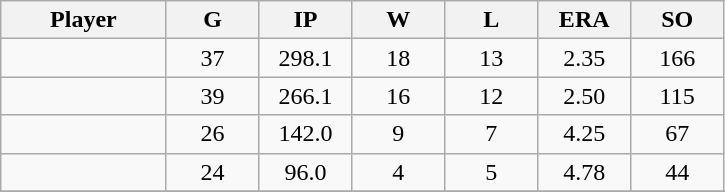<table class="wikitable sortable">
<tr>
<th bgcolor="#DDDDFF" width="16%">Player</th>
<th bgcolor="#DDDDFF" width="9%">G</th>
<th bgcolor="#DDDDFF" width="9%">IP</th>
<th bgcolor="#DDDDFF" width="9%">W</th>
<th bgcolor="#DDDDFF" width="9%">L</th>
<th bgcolor="#DDDDFF" width="9%">ERA</th>
<th bgcolor="#DDDDFF" width="9%">SO</th>
</tr>
<tr align="center">
<td></td>
<td>37</td>
<td>298.1</td>
<td>18</td>
<td>13</td>
<td>2.35</td>
<td>166</td>
</tr>
<tr align="center">
<td></td>
<td>39</td>
<td>266.1</td>
<td>16</td>
<td>12</td>
<td>2.50</td>
<td>115</td>
</tr>
<tr align="center">
<td></td>
<td>26</td>
<td>142.0</td>
<td>9</td>
<td>7</td>
<td>4.25</td>
<td>67</td>
</tr>
<tr align="center">
<td></td>
<td>24</td>
<td>96.0</td>
<td>4</td>
<td>5</td>
<td>4.78</td>
<td>44</td>
</tr>
<tr align="center">
</tr>
</table>
